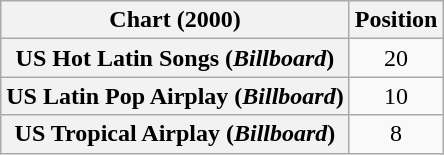<table class="wikitable plainrowheaders " style="text-align:center;">
<tr>
<th scope="col">Chart (2000)</th>
<th scope="col">Position</th>
</tr>
<tr>
<th scope="row">US Hot Latin Songs (<em>Billboard</em>)</th>
<td>20</td>
</tr>
<tr>
<th scope="row">US Latin Pop Airplay (<em>Billboard</em>)</th>
<td>10</td>
</tr>
<tr>
<th scope="row">US Tropical Airplay (<em>Billboard</em>)</th>
<td>8</td>
</tr>
</table>
